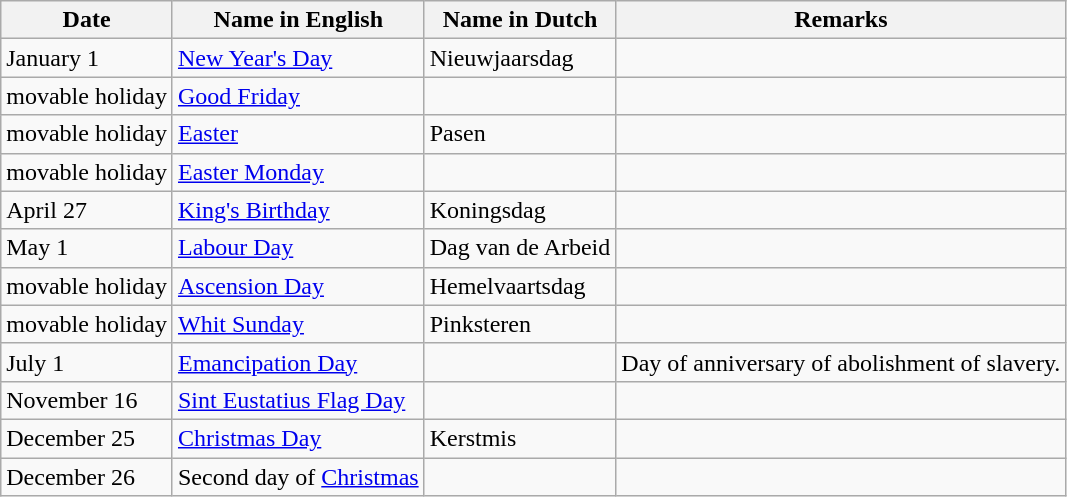<table class="wikitable">
<tr>
<th>Date</th>
<th>Name in English</th>
<th>Name in Dutch</th>
<th>Remarks</th>
</tr>
<tr>
<td>January 1</td>
<td><a href='#'>New Year's Day</a></td>
<td>Nieuwjaarsdag</td>
<td></td>
</tr>
<tr>
<td>movable holiday</td>
<td><a href='#'>Good Friday</a></td>
<td></td>
<td></td>
</tr>
<tr>
<td>movable holiday</td>
<td><a href='#'>Easter</a></td>
<td>Pasen</td>
<td></td>
</tr>
<tr>
<td>movable holiday</td>
<td><a href='#'>Easter Monday</a></td>
<td></td>
<td></td>
</tr>
<tr>
<td>April 27</td>
<td><a href='#'>King's Birthday</a></td>
<td>Koningsdag</td>
<td></td>
</tr>
<tr>
<td>May 1</td>
<td><a href='#'>Labour Day</a></td>
<td>Dag van de Arbeid</td>
<td></td>
</tr>
<tr>
<td>movable holiday</td>
<td><a href='#'>Ascension Day</a></td>
<td>Hemelvaartsdag</td>
<td></td>
</tr>
<tr>
<td>movable holiday</td>
<td><a href='#'>Whit Sunday</a></td>
<td>Pinksteren</td>
<td></td>
</tr>
<tr>
<td>July 1</td>
<td><a href='#'>Emancipation Day</a></td>
<td></td>
<td>Day of anniversary of abolishment of slavery.</td>
</tr>
<tr>
<td>November 16</td>
<td><a href='#'>Sint Eustatius Flag Day</a></td>
<td></td>
<td></td>
</tr>
<tr>
<td>December 25</td>
<td><a href='#'>Christmas Day</a></td>
<td>Kerstmis</td>
<td></td>
</tr>
<tr>
<td>December 26</td>
<td>Second day of <a href='#'>Christmas</a></td>
<td></td>
<td></td>
</tr>
</table>
